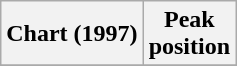<table class="wikitable plainrowheaders">
<tr>
<th scope="col">Chart (1997)</th>
<th scope="col">Peak<br>position</th>
</tr>
<tr>
</tr>
</table>
